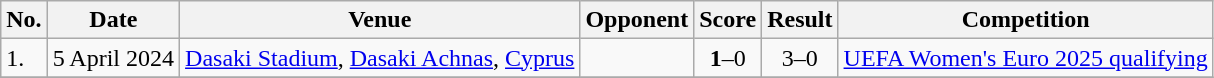<table class="wikitable">
<tr>
<th>No.</th>
<th>Date</th>
<th>Venue</th>
<th>Opponent</th>
<th>Score</th>
<th>Result</th>
<th>Competition</th>
</tr>
<tr>
<td>1.</td>
<td>5 April 2024</td>
<td><a href='#'>Dasaki Stadium</a>, <a href='#'>Dasaki Achnas</a>, <a href='#'>Cyprus</a></td>
<td></td>
<td align=center><strong>1</strong>–0</td>
<td align=center>3–0</td>
<td><a href='#'>UEFA Women's Euro 2025 qualifying</a></td>
</tr>
<tr>
</tr>
</table>
